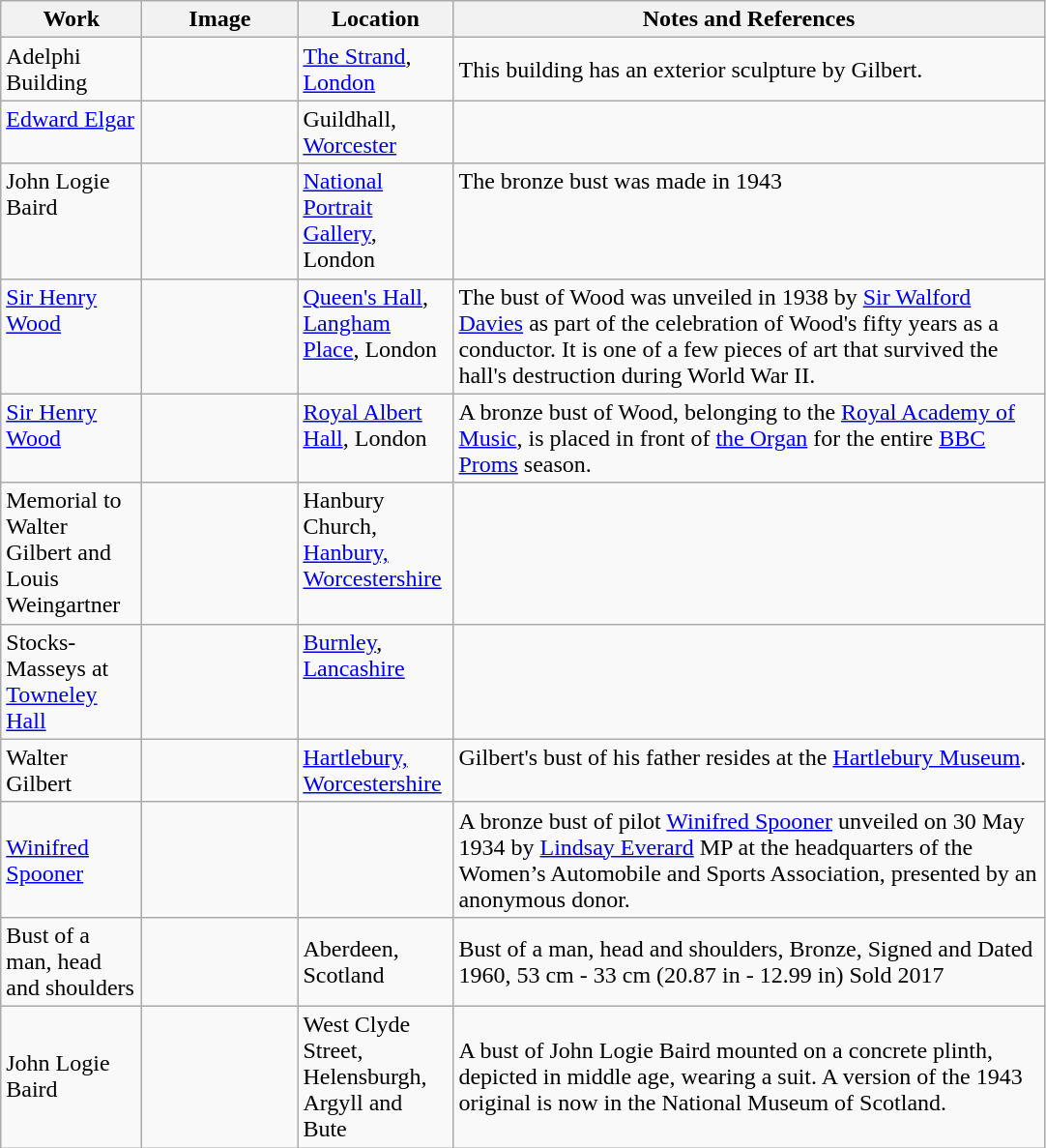<table class="wikitable sortable">
<tr>
<th style="width:90px">Work</th>
<th style="width:100px">Image</th>
<th style="width:100px">Location</th>
<th style="width:400px" class="unsortable">Notes and References</th>
</tr>
<tr>
<td>Adelphi Building</td>
<td></td>
<td><a href='#'>The Strand</a>, <a href='#'>London</a></td>
<td>This building has an exterior sculpture by Gilbert.</td>
</tr>
<tr valign="top">
<td><a href='#'>Edward Elgar</a></td>
<td></td>
<td>Guildhall, <a href='#'>Worcester</a></td>
<td></td>
</tr>
<tr valign="top">
<td>John Logie Baird</td>
<td></td>
<td><a href='#'>National Portrait Gallery</a>, London</td>
<td>The bronze bust was made in 1943</td>
</tr>
<tr valign="top">
<td><a href='#'>Sir Henry Wood</a></td>
<td></td>
<td><a href='#'>Queen's Hall</a>, <a href='#'>Langham Place</a>, London</td>
<td>The bust of Wood was unveiled in 1938 by <a href='#'>Sir Walford Davies</a> as part of the celebration of Wood's fifty years as a conductor. It is one of a few pieces of art that survived the hall's destruction during World War II.</td>
</tr>
<tr valign="top">
<td><a href='#'>Sir Henry Wood</a></td>
<td></td>
<td><a href='#'>Royal Albert Hall</a>, London</td>
<td>A bronze bust of Wood, belonging to the <a href='#'>Royal Academy of Music</a>, is placed in front of <a href='#'>the Organ</a> for the entire <a href='#'>BBC Proms</a> season.</td>
</tr>
<tr valign="top">
<td>Memorial to Walter Gilbert and Louis Weingartner</td>
<td></td>
<td>Hanbury Church, <a href='#'>Hanbury, Worcestershire</a></td>
<td></td>
</tr>
<tr valign="top">
<td>Stocks-Masseys at <a href='#'>Towneley Hall</a></td>
<td></td>
<td><a href='#'>Burnley</a>, <a href='#'>Lancashire</a></td>
<td></td>
</tr>
<tr valign="top">
<td>Walter Gilbert</td>
<td></td>
<td><a href='#'>Hartlebury, Worcestershire</a></td>
<td>Gilbert's bust of his father resides at the <a href='#'>Hartlebury Museum</a>.</td>
</tr>
<tr>
<td><a href='#'>Winifred Spooner</a></td>
<td></td>
<td></td>
<td>A bronze bust of pilot <a href='#'>Winifred Spooner</a> unveiled on 30 May 1934 by <a href='#'>Lindsay Everard</a> MP at the headquarters of the Women’s Automobile and Sports Association, presented by an anonymous donor.</td>
</tr>
<tr>
<td>Bust of a man,  head and shoulders</td>
<td></td>
<td>Aberdeen, Scotland</td>
<td>Bust of a man, head and shoulders, Bronze, Signed and Dated 1960, 53 cm - 33 cm (20.87 in - 12.99 in) Sold  2017</td>
</tr>
<tr>
<td>John Logie Baird</td>
<td></td>
<td>West Clyde Street, Helensburgh, Argyll and Bute</td>
<td>A bust of John Logie Baird mounted on a concrete plinth, depicted in middle age, wearing a suit. A version of the 1943 original is now in the National Museum of Scotland.</td>
</tr>
</table>
